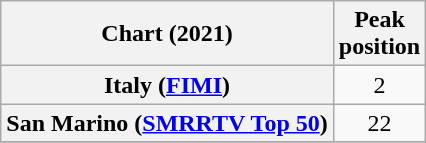<table class="wikitable plainrowheaders sortable" style="text-align:center;">
<tr>
<th>Chart (2021)</th>
<th>Peak<br>position</th>
</tr>
<tr>
<th scope="row">Italy (<a href='#'>FIMI</a>)</th>
<td>2</td>
</tr>
<tr>
<th scope="row">San Marino (<a href='#'>SMRRTV Top 50</a>)</th>
<td>22</td>
</tr>
<tr>
</tr>
</table>
